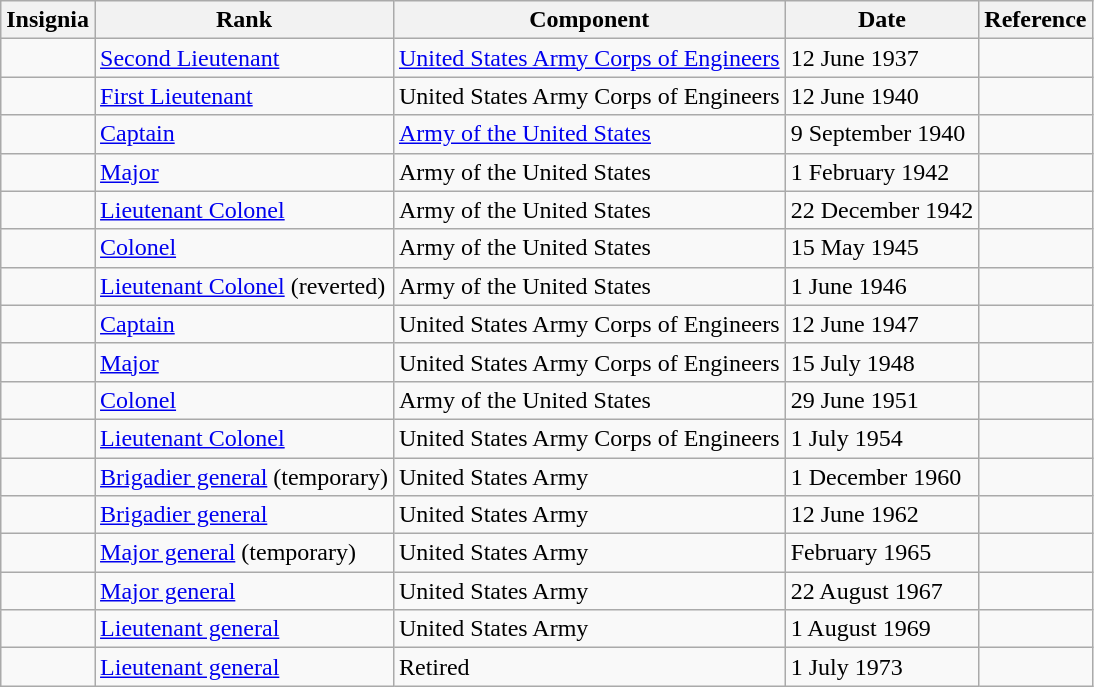<table class="wikitable">
<tr>
<th>Insignia</th>
<th>Rank</th>
<th>Component</th>
<th>Date</th>
<th>Reference</th>
</tr>
<tr>
<td></td>
<td><a href='#'>Second Lieutenant</a></td>
<td><a href='#'>United States Army Corps of Engineers</a></td>
<td>12 June 1937</td>
<td></td>
</tr>
<tr>
<td></td>
<td><a href='#'>First Lieutenant</a></td>
<td>United States Army Corps of Engineers</td>
<td>12 June 1940</td>
<td></td>
</tr>
<tr>
<td></td>
<td><a href='#'>Captain</a></td>
<td><a href='#'>Army of the United States</a></td>
<td>9 September 1940</td>
<td></td>
</tr>
<tr>
<td></td>
<td><a href='#'>Major</a></td>
<td>Army of the United States</td>
<td>1 February 1942</td>
<td></td>
</tr>
<tr>
<td></td>
<td><a href='#'>Lieutenant Colonel</a></td>
<td>Army of the United States</td>
<td>22 December 1942</td>
<td></td>
</tr>
<tr>
<td></td>
<td><a href='#'>Colonel</a></td>
<td>Army of the United States</td>
<td>15 May 1945</td>
<td></td>
</tr>
<tr>
<td></td>
<td><a href='#'>Lieutenant Colonel</a> (reverted)</td>
<td>Army of the United States</td>
<td>1 June 1946</td>
<td></td>
</tr>
<tr>
<td></td>
<td><a href='#'>Captain</a></td>
<td>United States Army Corps of Engineers</td>
<td>12 June 1947</td>
<td></td>
</tr>
<tr>
<td></td>
<td><a href='#'>Major</a></td>
<td>United States Army Corps of Engineers</td>
<td>15 July 1948</td>
<td></td>
</tr>
<tr>
<td></td>
<td><a href='#'>Colonel</a></td>
<td>Army of the United States</td>
<td>29 June 1951</td>
<td></td>
</tr>
<tr>
<td></td>
<td><a href='#'>Lieutenant Colonel</a></td>
<td>United States Army Corps of Engineers</td>
<td>1 July 1954</td>
<td></td>
</tr>
<tr>
<td></td>
<td><a href='#'>Brigadier general</a> (temporary)</td>
<td>United States Army</td>
<td>1 December 1960</td>
<td></td>
</tr>
<tr>
<td></td>
<td><a href='#'>Brigadier general</a></td>
<td>United States Army</td>
<td>12 June 1962</td>
<td></td>
</tr>
<tr>
<td></td>
<td><a href='#'>Major general</a> (temporary)</td>
<td>United States Army</td>
<td>February 1965</td>
<td></td>
</tr>
<tr>
<td></td>
<td><a href='#'>Major general</a></td>
<td>United States Army</td>
<td>22 August 1967</td>
<td></td>
</tr>
<tr>
<td></td>
<td><a href='#'>Lieutenant general</a></td>
<td>United States Army</td>
<td>1 August 1969</td>
<td></td>
</tr>
<tr>
<td></td>
<td><a href='#'>Lieutenant general</a></td>
<td>Retired</td>
<td>1 July 1973</td>
<td></td>
</tr>
</table>
